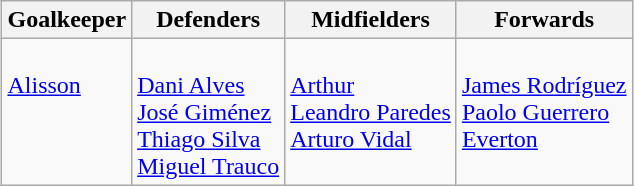<table class="wikitable" style="mArgin: 0 auto;">
<tr>
<th>Goalkeeper</th>
<th>Defenders</th>
<th>Midfielders</th>
<th>Forwards</th>
</tr>
<tr>
<td valign=top><br> <a href='#'>Alisson</a></td>
<td valign=top><br> <a href='#'>Dani Alves</a><br>
 <a href='#'>José Giménez</a><br>
 <a href='#'>Thiago Silva</a><br>
 <a href='#'>Miguel Trauco</a></td>
<td valign=top><br> <a href='#'>Arthur</a><br>
 <a href='#'>Leandro Paredes</a><br>
 <a href='#'>Arturo Vidal</a></td>
<td valign=top><br> <a href='#'>James Rodríguez</a><br>
 <a href='#'>Paolo Guerrero</a><br>
 <a href='#'>Everton</a></td>
</tr>
</table>
